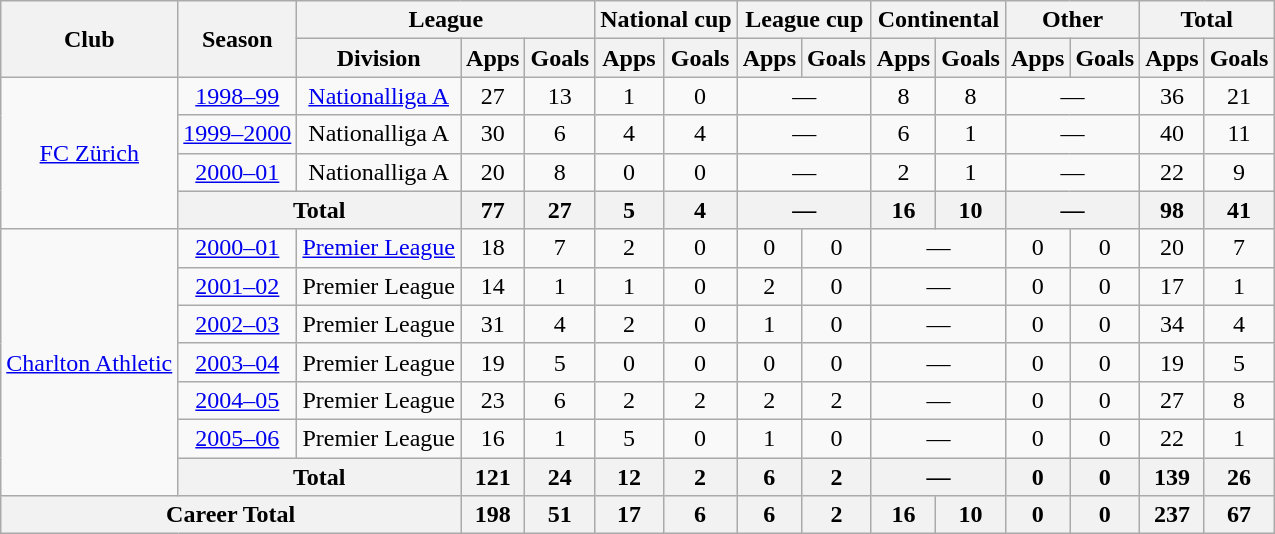<table class="wikitable" style="text-align:center">
<tr>
<th rowspan="2">Club</th>
<th rowspan="2">Season</th>
<th colspan="3">League</th>
<th colspan="2">National cup</th>
<th colspan="2">League cup</th>
<th colspan="2">Continental</th>
<th colspan="2">Other</th>
<th colspan="2">Total</th>
</tr>
<tr>
<th>Division</th>
<th>Apps</th>
<th>Goals</th>
<th>Apps</th>
<th>Goals</th>
<th>Apps</th>
<th>Goals</th>
<th>Apps</th>
<th>Goals</th>
<th>Apps</th>
<th>Goals</th>
<th>Apps</th>
<th>Goals</th>
</tr>
<tr>
<td rowspan="4"><a href='#'>FC Zürich</a></td>
<td><a href='#'>1998–99</a></td>
<td><a href='#'>Nationalliga A</a></td>
<td>27</td>
<td>13</td>
<td>1</td>
<td>0</td>
<td colspan="2">—</td>
<td>8</td>
<td>8</td>
<td colspan="2">—</td>
<td>36</td>
<td>21</td>
</tr>
<tr>
<td><a href='#'>1999–2000</a></td>
<td>Nationalliga A</td>
<td>30</td>
<td>6</td>
<td>4</td>
<td>4</td>
<td colspan="2">—</td>
<td>6</td>
<td>1</td>
<td colspan="2">—</td>
<td>40</td>
<td>11</td>
</tr>
<tr>
<td><a href='#'>2000–01</a></td>
<td>Nationalliga A</td>
<td>20</td>
<td>8</td>
<td>0</td>
<td>0</td>
<td colspan="2">—</td>
<td>2</td>
<td>1</td>
<td colspan="2">—</td>
<td>22</td>
<td>9</td>
</tr>
<tr>
<th colspan="2">Total</th>
<th>77</th>
<th>27</th>
<th>5</th>
<th>4</th>
<th colspan="2">—</th>
<th>16</th>
<th>10</th>
<th colspan="2">—</th>
<th>98</th>
<th>41</th>
</tr>
<tr>
<td rowspan="7"><a href='#'>Charlton Athletic</a></td>
<td><a href='#'>2000–01</a></td>
<td><a href='#'>Premier League</a></td>
<td>18</td>
<td>7</td>
<td>2</td>
<td>0</td>
<td>0</td>
<td>0</td>
<td colspan="2">—</td>
<td>0</td>
<td>0</td>
<td>20</td>
<td>7</td>
</tr>
<tr>
<td><a href='#'>2001–02</a></td>
<td>Premier League</td>
<td>14</td>
<td>1</td>
<td>1</td>
<td>0</td>
<td>2</td>
<td>0</td>
<td colspan="2">—</td>
<td>0</td>
<td>0</td>
<td>17</td>
<td>1</td>
</tr>
<tr>
<td><a href='#'>2002–03</a></td>
<td>Premier League</td>
<td>31</td>
<td>4</td>
<td>2</td>
<td>0</td>
<td>1</td>
<td>0</td>
<td colspan="2">—</td>
<td>0</td>
<td>0</td>
<td>34</td>
<td>4</td>
</tr>
<tr>
<td><a href='#'>2003–04</a></td>
<td>Premier League</td>
<td>19</td>
<td>5</td>
<td>0</td>
<td>0</td>
<td>0</td>
<td>0</td>
<td colspan="2">—</td>
<td>0</td>
<td>0</td>
<td>19</td>
<td>5</td>
</tr>
<tr>
<td><a href='#'>2004–05</a></td>
<td>Premier League</td>
<td>23</td>
<td>6</td>
<td>2</td>
<td>2</td>
<td>2</td>
<td>2</td>
<td colspan="2">—</td>
<td>0</td>
<td>0</td>
<td>27</td>
<td>8</td>
</tr>
<tr>
<td><a href='#'>2005–06</a></td>
<td>Premier League</td>
<td>16</td>
<td>1</td>
<td>5</td>
<td>0</td>
<td>1</td>
<td>0</td>
<td colspan="2">—</td>
<td>0</td>
<td>0</td>
<td>22</td>
<td>1</td>
</tr>
<tr>
<th colspan="2">Total</th>
<th>121</th>
<th>24</th>
<th>12</th>
<th>2</th>
<th>6</th>
<th>2</th>
<th colspan="2">—</th>
<th>0</th>
<th>0</th>
<th>139</th>
<th>26</th>
</tr>
<tr>
<th colspan="3">Career Total</th>
<th>198</th>
<th>51</th>
<th>17</th>
<th>6</th>
<th>6</th>
<th>2</th>
<th>16</th>
<th>10</th>
<th>0</th>
<th>0</th>
<th>237</th>
<th>67</th>
</tr>
</table>
